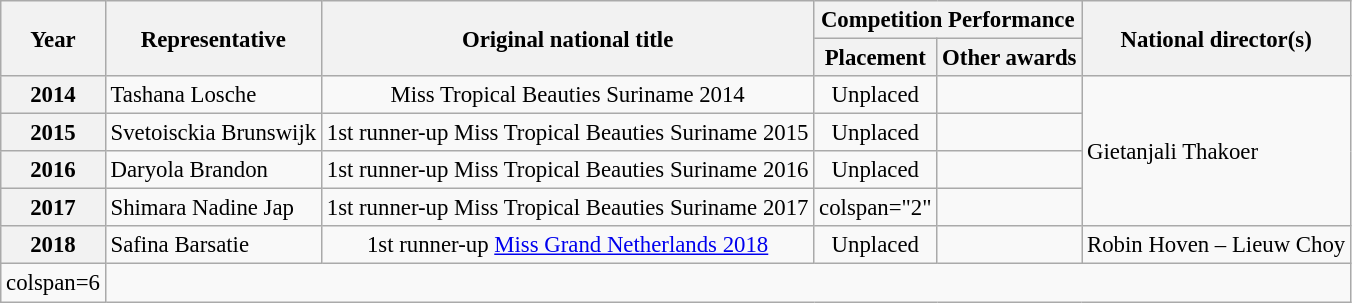<table class="wikitable" style="font-size:95%;">
<tr>
<th rowspan=2>Year</th>
<th rowspan=2>Representative</th>
<th rowspan=2>Original national title</th>
<th colspan=2>Competition Performance</th>
<th rowspan=2>National director(s)</th>
</tr>
<tr>
<th>Placement</th>
<th>Other awards</th>
</tr>
<tr>
<th>2014</th>
<td>Tashana Losche</td>
<td align=center>Miss Tropical Beauties Suriname 2014</td>
<td align=center>Unplaced</td>
<td></td>
<td rowspan="4">Gietanjali Thakoer</td>
</tr>
<tr>
<th>2015</th>
<td>Svetoisckia Brunswijk</td>
<td align=center>1st runner-up Miss Tropical Beauties Suriname 2015</td>
<td align=center>Unplaced</td>
<td></td>
</tr>
<tr>
<th>2016</th>
<td>Daryola Brandon</td>
<td align=center>1st runner-up Miss Tropical Beauties Suriname 2016</td>
<td align=center>Unplaced</td>
<td></td>
</tr>
<tr>
<th>2017</th>
<td>Shimara Nadine Jap</td>
<td align=center>1st runner-up Miss Tropical Beauties Suriname 2017</td>
<td>colspan="2" </td>
</tr>
<tr>
<th>2018</th>
<td>Safina Barsatie</td>
<td align=center>1st runner-up <a href='#'>Miss Grand Netherlands 2018</a></td>
<td align=center>Unplaced</td>
<td></td>
<td>Robin Hoven – Lieuw Choy</td>
</tr>
<tr>
<td>colspan=6 </td>
</tr>
</table>
